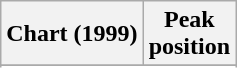<table class="wikitable sortable plainrowheaders">
<tr>
<th>Chart (1999)</th>
<th>Peak<br>position</th>
</tr>
<tr>
</tr>
<tr>
</tr>
<tr>
</tr>
<tr>
</tr>
<tr>
</tr>
<tr>
</tr>
</table>
